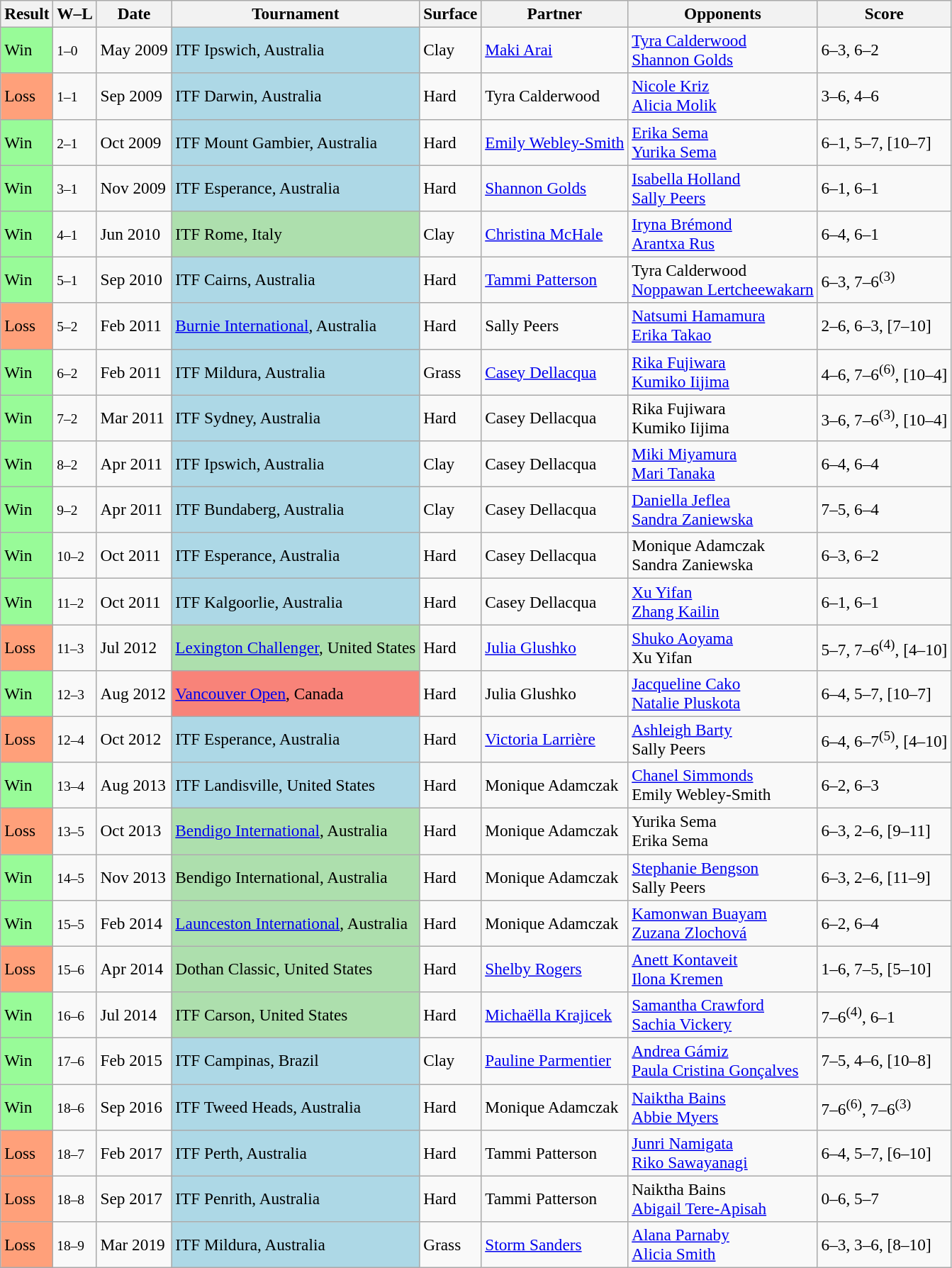<table class="sortable wikitable" style="font-size:97%;">
<tr>
<th>Result</th>
<th class="unsortable">W–L</th>
<th>Date</th>
<th>Tournament</th>
<th>Surface</th>
<th>Partner</th>
<th>Opponents</th>
<th class="unsortable">Score</th>
</tr>
<tr>
<td style="background:#98fb98;">Win</td>
<td><small>1–0</small></td>
<td>May 2009</td>
<td style="background:lightblue;">ITF Ipswich, Australia</td>
<td>Clay</td>
<td> <a href='#'>Maki Arai</a></td>
<td> <a href='#'>Tyra Calderwood</a> <br>  <a href='#'>Shannon Golds</a></td>
<td>6–3, 6–2</td>
</tr>
<tr>
<td style="background:#ffa07a;">Loss</td>
<td><small>1–1</small></td>
<td>Sep 2009</td>
<td style="background:lightblue;">ITF Darwin, Australia</td>
<td>Hard</td>
<td> Tyra Calderwood</td>
<td> <a href='#'>Nicole Kriz</a> <br>  <a href='#'>Alicia Molik</a></td>
<td>3–6, 4–6</td>
</tr>
<tr>
<td style="background:#98fb98;">Win</td>
<td><small>2–1</small></td>
<td>Oct 2009</td>
<td style="background:lightblue;">ITF Mount Gambier, Australia</td>
<td>Hard</td>
<td> <a href='#'>Emily Webley-Smith</a></td>
<td> <a href='#'>Erika Sema</a> <br>  <a href='#'>Yurika Sema</a></td>
<td>6–1, 5–7, [10–7]</td>
</tr>
<tr>
<td style="background:#98fb98;">Win</td>
<td><small>3–1</small></td>
<td>Nov 2009</td>
<td style="background:lightblue;">ITF Esperance, Australia</td>
<td>Hard</td>
<td> <a href='#'>Shannon Golds</a></td>
<td> <a href='#'>Isabella Holland</a> <br>  <a href='#'>Sally Peers</a></td>
<td>6–1, 6–1</td>
</tr>
<tr>
<td style="background:#98fb98;">Win</td>
<td><small>4–1</small></td>
<td>Jun 2010</td>
<td style="background:#addfad;">ITF Rome, Italy</td>
<td>Clay</td>
<td> <a href='#'>Christina McHale</a></td>
<td> <a href='#'>Iryna Brémond</a> <br>  <a href='#'>Arantxa Rus</a></td>
<td>6–4, 6–1</td>
</tr>
<tr>
<td style="background:#98fb98;">Win</td>
<td><small>5–1</small></td>
<td>Sep 2010</td>
<td style="background:lightblue;">ITF Cairns, Australia</td>
<td>Hard</td>
<td> <a href='#'>Tammi Patterson</a></td>
<td> Tyra Calderwood <br>  <a href='#'>Noppawan Lertcheewakarn</a></td>
<td>6–3, 7–6<sup>(3)</sup></td>
</tr>
<tr>
<td style="background:#ffa07a;">Loss</td>
<td><small>5–2</small></td>
<td>Feb 2011</td>
<td style="background:lightblue;"><a href='#'>Burnie International</a>, Australia</td>
<td>Hard</td>
<td> Sally Peers</td>
<td> <a href='#'>Natsumi Hamamura</a> <br>  <a href='#'>Erika Takao</a></td>
<td>2–6, 6–3, [7–10]</td>
</tr>
<tr>
<td style="background:#98fb98;">Win</td>
<td><small>6–2</small></td>
<td>Feb 2011</td>
<td style="background:lightblue;">ITF Mildura, Australia</td>
<td>Grass</td>
<td> <a href='#'>Casey Dellacqua</a></td>
<td> <a href='#'>Rika Fujiwara</a> <br>  <a href='#'>Kumiko Iijima</a></td>
<td>4–6, 7–6<sup>(6)</sup>, [10–4]</td>
</tr>
<tr>
<td style="background:#98fb98;">Win</td>
<td><small>7–2</small></td>
<td>Mar 2011</td>
<td style="background:lightblue;">ITF Sydney, Australia</td>
<td>Hard</td>
<td> Casey Dellacqua</td>
<td> Rika Fujiwara <br>  Kumiko Iijima</td>
<td>3–6, 7–6<sup>(3)</sup>, [10–4]</td>
</tr>
<tr>
<td style="background:#98fb98;">Win</td>
<td><small>8–2</small></td>
<td>Apr 2011</td>
<td style="background:lightblue;">ITF Ipswich, Australia</td>
<td>Clay</td>
<td> Casey Dellacqua</td>
<td> <a href='#'>Miki Miyamura</a> <br>  <a href='#'>Mari Tanaka</a></td>
<td>6–4, 6–4</td>
</tr>
<tr>
<td style="background:#98fb98;">Win</td>
<td><small>9–2</small></td>
<td>Apr 2011</td>
<td style="background:lightblue;">ITF Bundaberg, Australia</td>
<td>Clay</td>
<td> Casey Dellacqua</td>
<td> <a href='#'>Daniella Jeflea</a> <br>  <a href='#'>Sandra Zaniewska</a></td>
<td>7–5, 6–4</td>
</tr>
<tr>
<td style="background:#98fb98;">Win</td>
<td><small>10–2</small></td>
<td>Oct 2011</td>
<td style="background:lightblue;">ITF Esperance, Australia</td>
<td>Hard</td>
<td> Casey Dellacqua</td>
<td> Monique Adamczak <br>  Sandra Zaniewska</td>
<td>6–3, 6–2</td>
</tr>
<tr>
<td style="background:#98fb98;">Win</td>
<td><small>11–2</small></td>
<td>Oct 2011</td>
<td style="background:lightblue;">ITF Kalgoorlie, Australia</td>
<td>Hard</td>
<td> Casey Dellacqua</td>
<td> <a href='#'>Xu Yifan</a> <br>  <a href='#'>Zhang Kailin</a></td>
<td>6–1, 6–1</td>
</tr>
<tr>
<td style="background:#ffa07a;">Loss</td>
<td><small>11–3</small></td>
<td>Jul 2012</td>
<td style="background:#addfad;"><a href='#'>Lexington Challenger</a>, United States</td>
<td>Hard</td>
<td> <a href='#'>Julia Glushko</a></td>
<td> <a href='#'>Shuko Aoyama</a> <br>  Xu Yifan</td>
<td>5–7, 7–6<sup>(4)</sup>, [4–10]</td>
</tr>
<tr>
<td style="background:#98fb98;">Win</td>
<td><small>12–3</small></td>
<td>Aug 2012</td>
<td style="background:#f88379;"><a href='#'>Vancouver Open</a>, Canada</td>
<td>Hard</td>
<td> Julia Glushko</td>
<td> <a href='#'>Jacqueline Cako</a> <br>  <a href='#'>Natalie Pluskota</a></td>
<td>6–4, 5–7, [10–7]</td>
</tr>
<tr>
<td style="background:#ffa07a;">Loss</td>
<td><small>12–4</small></td>
<td>Oct 2012</td>
<td style="background:lightblue;">ITF Esperance, Australia</td>
<td>Hard</td>
<td> <a href='#'>Victoria Larrière</a></td>
<td> <a href='#'>Ashleigh Barty</a> <br>  Sally Peers</td>
<td>6–4, 6–7<sup>(5)</sup>, [4–10]</td>
</tr>
<tr>
<td style="background:#98fb98;">Win</td>
<td><small>13–4</small></td>
<td>Aug 2013</td>
<td style="background:lightblue;">ITF Landisville, United States</td>
<td>Hard</td>
<td> Monique Adamczak</td>
<td> <a href='#'>Chanel Simmonds</a> <br>  Emily Webley-Smith</td>
<td>6–2, 6–3</td>
</tr>
<tr>
<td style="background:#ffa07a;">Loss</td>
<td><small>13–5</small></td>
<td>Oct 2013</td>
<td style="background:#addfad;"><a href='#'>Bendigo International</a>, Australia</td>
<td>Hard</td>
<td> Monique Adamczak</td>
<td> Yurika Sema <br>  Erika Sema</td>
<td>6–3, 2–6, [9–11]</td>
</tr>
<tr>
<td style="background:#98fb98;">Win</td>
<td><small>14–5</small></td>
<td>Nov 2013</td>
<td style="background:#addfad;">Bendigo International, Australia</td>
<td>Hard</td>
<td> Monique Adamczak</td>
<td> <a href='#'>Stephanie Bengson</a> <br>  Sally Peers</td>
<td>6–3, 2–6, [11–9]</td>
</tr>
<tr>
<td style="background:#98fb98;">Win</td>
<td><small>15–5</small></td>
<td>Feb 2014</td>
<td style="background:#addfad;"><a href='#'>Launceston International</a>, Australia</td>
<td>Hard</td>
<td> Monique Adamczak</td>
<td> <a href='#'>Kamonwan Buayam</a> <br>  <a href='#'>Zuzana Zlochová</a></td>
<td>6–2, 6–4</td>
</tr>
<tr>
<td style="background:#ffa07a;">Loss</td>
<td><small>15–6</small></td>
<td>Apr 2014</td>
<td style="background:#addfad;">Dothan Classic, United States</td>
<td>Hard</td>
<td> <a href='#'>Shelby Rogers</a></td>
<td> <a href='#'>Anett Kontaveit</a> <br>  <a href='#'>Ilona Kremen</a></td>
<td>1–6, 7–5, [5–10]</td>
</tr>
<tr>
<td style="background:#98fb98;">Win</td>
<td><small>16–6</small></td>
<td>Jul 2014</td>
<td style="background:#addfad;">ITF Carson, United States</td>
<td>Hard</td>
<td> <a href='#'>Michaëlla Krajicek</a></td>
<td> <a href='#'>Samantha Crawford</a> <br>  <a href='#'>Sachia Vickery</a></td>
<td>7–6<sup>(4)</sup>, 6–1</td>
</tr>
<tr>
<td style="background:#98fb98;">Win</td>
<td><small>17–6</small></td>
<td>Feb 2015</td>
<td style="background:lightblue;">ITF Campinas, Brazil</td>
<td>Clay</td>
<td> <a href='#'>Pauline Parmentier</a></td>
<td> <a href='#'>Andrea Gámiz</a> <br>  <a href='#'>Paula Cristina Gonçalves</a></td>
<td>7–5, 4–6, [10–8]</td>
</tr>
<tr>
<td style="background:#98fb98;">Win</td>
<td><small>18–6</small></td>
<td>Sep 2016</td>
<td style="background:lightblue;">ITF Tweed Heads, Australia</td>
<td>Hard</td>
<td> Monique Adamczak</td>
<td> <a href='#'>Naiktha Bains</a> <br>  <a href='#'>Abbie Myers</a></td>
<td>7–6<sup>(6)</sup>, 7–6<sup>(3)</sup></td>
</tr>
<tr>
<td style="background:#ffa07a;">Loss</td>
<td><small>18–7</small></td>
<td>Feb 2017</td>
<td style="background:lightblue;">ITF Perth, Australia</td>
<td>Hard</td>
<td> Tammi Patterson</td>
<td> <a href='#'>Junri Namigata</a> <br>  <a href='#'>Riko Sawayanagi</a></td>
<td>6–4, 5–7, [6–10]</td>
</tr>
<tr>
<td style="background:#ffa07a;">Loss</td>
<td><small>18–8</small></td>
<td>Sep 2017</td>
<td style="background:lightblue;">ITF Penrith, Australia</td>
<td>Hard</td>
<td> Tammi Patterson</td>
<td> Naiktha Bains <br>  <a href='#'>Abigail Tere-Apisah</a></td>
<td>0–6, 5–7</td>
</tr>
<tr>
<td style="background:#ffa07a;">Loss</td>
<td><small>18–9</small></td>
<td>Mar 2019</td>
<td style="background:lightblue;">ITF Mildura, Australia</td>
<td>Grass</td>
<td> <a href='#'>Storm Sanders</a></td>
<td> <a href='#'>Alana Parnaby</a> <br>  <a href='#'>Alicia Smith</a></td>
<td>6–3, 3–6, [8–10]</td>
</tr>
</table>
